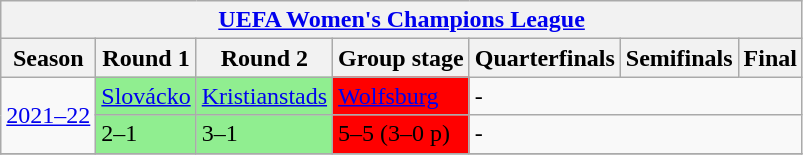<table class="wikitable">
<tr>
<th colspan=20><a href='#'>UEFA Women's Champions League</a></th>
</tr>
<tr>
<th>Season</th>
<th>Round 1</th>
<th>Round 2</th>
<th>Group stage</th>
<th>Quarterfinals</th>
<th>Semifinals</th>
<th>Final</th>
</tr>
<tr>
<td rowspan=2><a href='#'>2021–22</a></td>
<td bgcolor=lightgreen> <a href='#'>Slovácko</a></td>
<td bgcolor=lightgreen> <a href='#'>Kristianstads</a></td>
<td bgcolor=red> <a href='#'>Wolfsburg</a></td>
<td colspan=3>-</td>
</tr>
<tr>
<td bgcolor=lightgreen>2–1</td>
<td bgcolor=lightgreen>3–1</td>
<td bgcolor=red>5–5 (3–0 p)</td>
<td colspan=3>-</td>
</tr>
<tr>
</tr>
</table>
